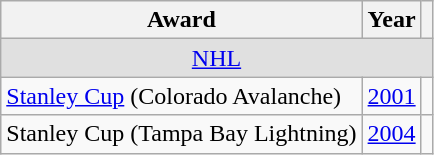<table class="wikitable">
<tr>
<th>Award</th>
<th>Year</th>
<th></th>
</tr>
<tr ALIGN="center" bgcolor="#e0e0e0">
<td colspan="3"><a href='#'>NHL</a></td>
</tr>
<tr>
<td><a href='#'>Stanley Cup</a> (Colorado Avalanche)</td>
<td><a href='#'>2001</a></td>
<td></td>
</tr>
<tr>
<td>Stanley Cup (Tampa Bay Lightning)</td>
<td><a href='#'>2004</a></td>
<td></td>
</tr>
</table>
